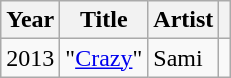<table class="wikitable">
<tr>
<th>Year</th>
<th>Title</th>
<th>Artist</th>
<th scope="col"></th>
</tr>
<tr>
<td>2013</td>
<td>"<a href='#'>Crazy</a>"</td>
<td>Sami</td>
<td></td>
</tr>
</table>
